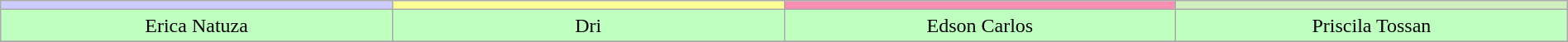<table class="wikitable"  style="text-align:center; font-size:100%; width:100%;">
<tr>
<td scope="col" width="25%" bgcolor=CCCCFF><strong></strong></td>
<td scope="col" width="25%" bgcolor=FDFD96><strong></strong></td>
<td scope="col" width="25%" bgcolor=F78FB2><strong></strong></td>
<td scope="col" width="25%" bgcolor=D0F0C0><strong></strong></td>
</tr>
<tr>
<td bgcolor=BFFFC0>Erica Natuza</td>
<td bgcolor=BFFFC0>Dri</td>
<td bgcolor=BFFFC0>Edson Carlos</td>
<td bgcolor=BFFFC0>Priscila Tossan</td>
</tr>
<tr>
</tr>
</table>
